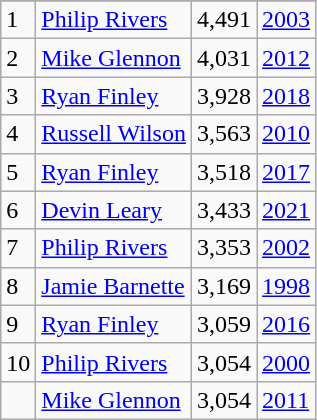<table class="wikitable">
<tr>
</tr>
<tr>
<td>1</td>
<td><a href='#'>Philip Rivers</a></td>
<td>4,491</td>
<td><a href='#'>2003</a></td>
</tr>
<tr>
<td>2</td>
<td><a href='#'>Mike Glennon</a></td>
<td>4,031</td>
<td><a href='#'>2012</a></td>
</tr>
<tr>
<td>3</td>
<td><a href='#'>Ryan Finley</a></td>
<td>3,928</td>
<td><a href='#'>2018</a></td>
</tr>
<tr>
<td>4</td>
<td><a href='#'>Russell Wilson</a></td>
<td>3,563</td>
<td><a href='#'>2010</a></td>
</tr>
<tr>
<td>5</td>
<td><a href='#'>Ryan Finley</a></td>
<td>3,518</td>
<td><a href='#'>2017</a></td>
</tr>
<tr>
<td>6</td>
<td><a href='#'>Devin Leary</a></td>
<td>3,433</td>
<td><a href='#'>2021</a></td>
</tr>
<tr>
<td>7</td>
<td><a href='#'>Philip Rivers</a></td>
<td>3,353</td>
<td><a href='#'>2002</a></td>
</tr>
<tr>
<td>8</td>
<td><a href='#'>Jamie Barnette</a></td>
<td>3,169</td>
<td><a href='#'>1998</a></td>
</tr>
<tr>
<td>9</td>
<td><a href='#'>Ryan Finley</a></td>
<td>3,059</td>
<td><a href='#'>2016</a></td>
</tr>
<tr>
<td>10</td>
<td><a href='#'>Philip Rivers</a></td>
<td>3,054</td>
<td><a href='#'>2000</a></td>
</tr>
<tr>
<td></td>
<td><a href='#'>Mike Glennon</a></td>
<td>3,054</td>
<td><a href='#'>2011</a></td>
</tr>
</table>
